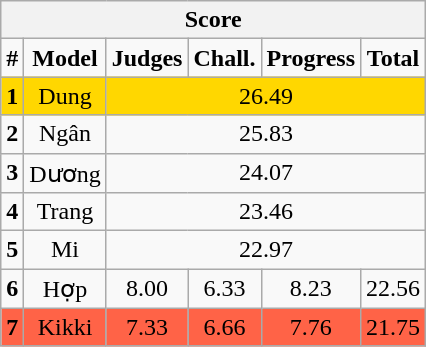<table class="wikitable collapsible autocollapse" style="text-align:center;">
<tr>
<th colspan="6">Score</th>
</tr>
<tr>
<td><strong>#</strong></td>
<td><strong>Model</strong></td>
<td><strong>Judges</strong></td>
<td><strong>Chall.</strong></td>
<td><strong>Progress</strong></td>
<td><strong>Total</strong></td>
</tr>
<tr>
<td style="background:gold"><strong>1</strong></td>
<td style="background:gold">Dung</td>
<td colspan="4" style="background:gold">26.49</td>
</tr>
<tr>
<td><strong>2</strong></td>
<td>Ngân</td>
<td colspan="4">25.83</td>
</tr>
<tr>
<td><strong>3</strong></td>
<td>Dương</td>
<td colspan="4">24.07</td>
</tr>
<tr>
<td><strong>4</strong></td>
<td>Trang</td>
<td colspan="4">23.46</td>
</tr>
<tr>
<td><strong>5</strong></td>
<td>Mi</td>
<td colspan="4">22.97</td>
</tr>
<tr>
<td><strong>6</strong></td>
<td>Hợp</td>
<td>8.00</td>
<td>6.33</td>
<td>8.23</td>
<td>22.56</td>
</tr>
<tr>
<td style="background:tomato"><strong>7</strong></td>
<td style="background:tomato">Kikki</td>
<td style="background:tomato">7.33</td>
<td style="background:tomato">6.66</td>
<td style="background:tomato">7.76</td>
<td style="background:tomato">21.75</td>
</tr>
</table>
